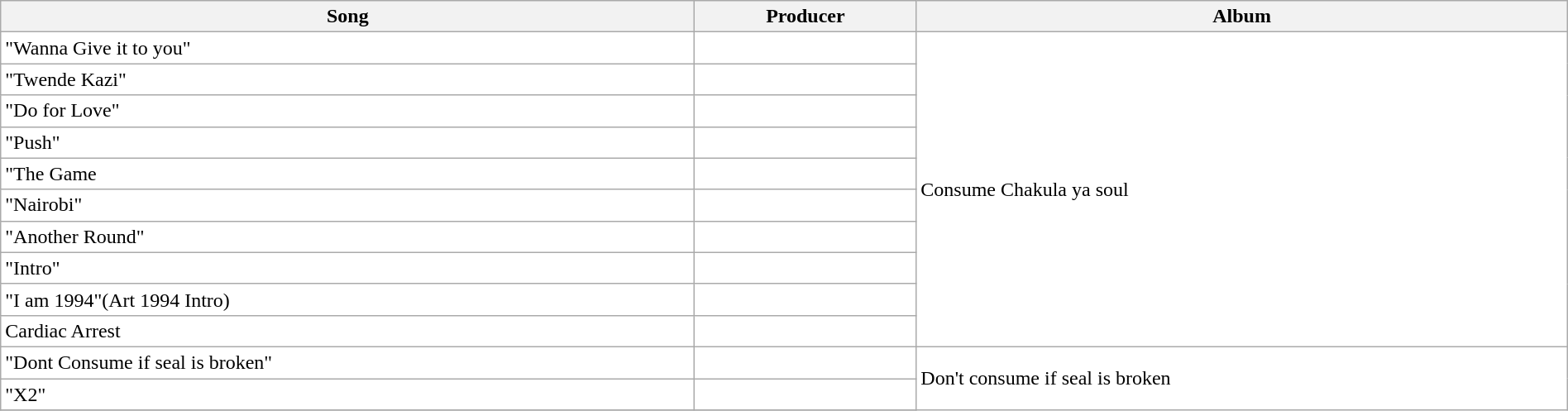<table class="wikitable plainrowheaders" style="width:100%; margin:auto; background:#fff;">
<tr>
<th>Song</th>
<th>Producer</th>
<th>Album</th>
</tr>
<tr>
<td>"Wanna Give it to you"</td>
<td></td>
<td rowspan="10">Consume Chakula ya soul</td>
</tr>
<tr>
<td>"Twende Kazi"</td>
<td></td>
</tr>
<tr>
<td>"Do for Love"</td>
<td></td>
</tr>
<tr>
<td>"Push"</td>
<td></td>
</tr>
<tr>
<td>"The Game</td>
<td></td>
</tr>
<tr>
<td>"Nairobi"</td>
<td></td>
</tr>
<tr>
<td>"Another Round"</td>
<td></td>
</tr>
<tr>
<td>"Intro"</td>
<td></td>
</tr>
<tr>
<td>"I am 1994"(Art 1994 Intro)</td>
<td></td>
</tr>
<tr>
<td>Cardiac Arrest</td>
</tr>
<tr>
<td>"Dont Consume if seal is broken"</td>
<td></td>
<td rowspan="10">Don't consume if seal is broken</td>
</tr>
<tr>
<td>"X2"</td>
<td></td>
</tr>
<tr>
</tr>
</table>
